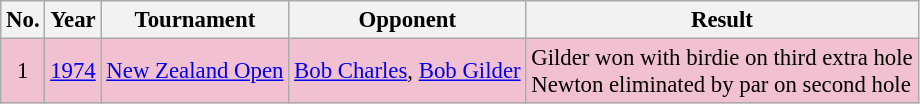<table class="wikitable" style="font-size:95%;">
<tr>
<th>No.</th>
<th>Year</th>
<th>Tournament</th>
<th>Opponent</th>
<th>Result</th>
</tr>
<tr style="background:#F2C1D1;">
<td align=center>1</td>
<td><a href='#'>1974</a></td>
<td><a href='#'>New Zealand Open</a></td>
<td> <a href='#'>Bob Charles</a>,  <a href='#'>Bob Gilder</a></td>
<td>Gilder won with birdie on third extra hole<br>Newton eliminated by par on second hole</td>
</tr>
</table>
